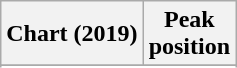<table class="wikitable sortable plainrowheaders" border="1">
<tr>
<th scope="col">Chart (2019)</th>
<th scope="col">Peak<br>position</th>
</tr>
<tr>
</tr>
<tr>
</tr>
<tr>
</tr>
<tr>
</tr>
<tr>
</tr>
</table>
